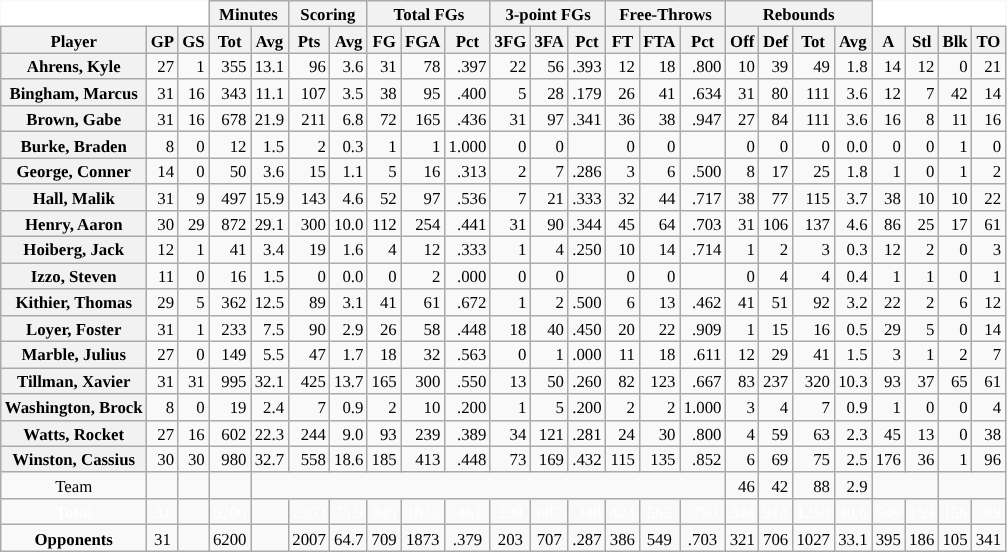<table class="wikitable sortable" style="font-size:70%;">
<tr>
<th colspan="3" style="border-top-style:hidden; border-left-style:hidden; background: white;"></th>
<th colspan="2" style="background:#">Minutes</th>
<th colspan="2" style="background:#">Scoring</th>
<th colspan="3" style="background:#">Total FGs</th>
<th colspan="3" style="background:#">3-point FGs</th>
<th colspan="3" style="background:#">Free-Throws</th>
<th colspan="4" style="background:#">Rebounds</th>
<th colspan="4" style="border-top-style:hidden; border-right-style:hidden; background: white;"></th>
</tr>
<tr>
<th scope="col" style="background:#">Player</th>
<th scope="col" style="background:#">GP</th>
<th scope="col" style="background:#">GS</th>
<th scope="col" style="background:#">Tot</th>
<th scope="col" style="background:#">Avg</th>
<th scope="col" style="background:#">Pts</th>
<th scope="col" style="background:#">Avg</th>
<th scope="col" style="background:#">FG</th>
<th scope="col" style="background:#">FGA</th>
<th scope="col" style="background:#">Pct</th>
<th scope="col" style="background:#">3FG</th>
<th scope="col" style="background:#">3FA</th>
<th scope="col" style="background:#">Pct</th>
<th scope="col" style="background:#">FT</th>
<th scope="col" style="background:#">FTA</th>
<th scope="col" style="background:#">Pct</th>
<th scope="col" style="background:#">Off</th>
<th scope="col" style="background:#">Def</th>
<th scope="col" style="background:#">Tot</th>
<th scope="col" style="background:#">Avg</th>
<th scope="col" style="background:#">A</th>
<th scope="col" style="background:#">Stl</th>
<th scope="col" style="background:#">Blk</th>
<th scope="col" style="background:#">TO</th>
</tr>
<tr>
<th style=white-space:nowrap>Ahrens, Kyle</th>
<td style="text-align:right;">27</td>
<td style="text-align:right;">1</td>
<td style="text-align:right;">355</td>
<td style="text-align:right;">13.1</td>
<td style="text-align:right;">96</td>
<td style="text-align:right;">3.6</td>
<td style="text-align:right;">31</td>
<td style="text-align:right;">78</td>
<td style="text-align:right;">.397</td>
<td style="text-align:right;">22</td>
<td style="text-align:right;">56</td>
<td style="text-align:right;">.393</td>
<td style="text-align:right;">12</td>
<td style="text-align:right;">18</td>
<td style="text-align:right;">.800</td>
<td style="text-align:right;">10</td>
<td style="text-align:right;">39</td>
<td style="text-align:right;">49</td>
<td style="text-align:right;">1.8</td>
<td style="text-align:right;">14</td>
<td style="text-align:right;">12</td>
<td style="text-align:right;">0</td>
<td style="text-align:right;">21</td>
</tr>
<tr>
<th style=white-space:nowrap>Bingham, Marcus</th>
<td style="text-align:right;">31</td>
<td style="text-align:right;">16</td>
<td style="text-align:right;">343</td>
<td style="text-align:right;">11.1</td>
<td style="text-align:right;">107</td>
<td style="text-align:right;">3.5</td>
<td style="text-align:right;">38</td>
<td style="text-align:right;">95</td>
<td style="text-align:right;">.400</td>
<td style="text-align:right;">5</td>
<td style="text-align:right;">28</td>
<td style="text-align:right;">.179</td>
<td style="text-align:right;">26</td>
<td style="text-align:right;">41</td>
<td style="text-align:right;">.634</td>
<td style="text-align:right;">31</td>
<td style="text-align:right;">80</td>
<td style="text-align:right;">111</td>
<td style="text-align:right;">3.6</td>
<td style="text-align:right;">12</td>
<td style="text-align:right;">7</td>
<td style="text-align:right;">42</td>
<td style="text-align:right;">14</td>
</tr>
<tr>
<th style=white-space:nowrap>Brown, Gabe</th>
<td style="text-align:right;">31</td>
<td style="text-align:right;">16</td>
<td style="text-align:right;">678</td>
<td style="text-align:right;">21.9</td>
<td style="text-align:right;">211</td>
<td style="text-align:right;">6.8</td>
<td style="text-align:right;">72</td>
<td style="text-align:right;">165</td>
<td style="text-align:right;">.436</td>
<td style="text-align:right;">31</td>
<td style="text-align:right;">97</td>
<td style="text-align:right;">.341</td>
<td style="text-align:right;">36</td>
<td style="text-align:right;">38</td>
<td style="text-align:right;">.947</td>
<td style="text-align:right;">27</td>
<td style="text-align:right;">84</td>
<td style="text-align:right;">111</td>
<td style="text-align:right;">3.6</td>
<td style="text-align:right;">16</td>
<td style="text-align:right;">8</td>
<td style="text-align:right;">11</td>
<td style="text-align:right;">16</td>
</tr>
<tr>
<th style=white-space:nowrap>Burke, Braden</th>
<td style="text-align:right;">8</td>
<td style="text-align:right;">0</td>
<td style="text-align:right;">12</td>
<td style="text-align:right;">1.5</td>
<td style="text-align:right;">2</td>
<td style="text-align:right;">0.3</td>
<td style="text-align:right;">1</td>
<td style="text-align:right;">1</td>
<td style="text-align:right;">1.000</td>
<td style="text-align:right;">0</td>
<td style="text-align:right;">0</td>
<td style="text-align:right;"></td>
<td style="text-align:right;">0</td>
<td style="text-align:right;">0</td>
<td style="text-align:right;"></td>
<td style="text-align:right;">0</td>
<td style="text-align:right;">0</td>
<td style="text-align:right;">0</td>
<td style="text-align:right;">0.0</td>
<td style="text-align:right;">0</td>
<td style="text-align:right;">0</td>
<td style="text-align:right;">1</td>
<td style="text-align:right;">0</td>
</tr>
<tr>
<th style=white-space:nowrap>George, Conner</th>
<td style="text-align:right;">14</td>
<td style="text-align:right;">0</td>
<td style="text-align:right;">50</td>
<td style="text-align:right;">3.6</td>
<td style="text-align:right;">15</td>
<td style="text-align:right;">1.1</td>
<td style="text-align:right;">5</td>
<td style="text-align:right;">16</td>
<td style="text-align:right;">.313</td>
<td style="text-align:right;">2</td>
<td style="text-align:right;">7</td>
<td style="text-align:right;">.286</td>
<td style="text-align:right;">3</td>
<td style="text-align:right;">6</td>
<td style="text-align:right;">.500</td>
<td style="text-align:right;">8</td>
<td style="text-align:right;">17</td>
<td style="text-align:right;">25</td>
<td style="text-align:right;">1.8</td>
<td style="text-align:right;">1</td>
<td style="text-align:right;">0</td>
<td style="text-align:right;">1</td>
<td style="text-align:right;">2</td>
</tr>
<tr>
<th style=white-space:nowrap>Hall, Malik</th>
<td style="text-align:right;">31</td>
<td style="text-align:right;">9</td>
<td style="text-align:right;">497</td>
<td style="text-align:right;">15.9</td>
<td style="text-align:right;">143</td>
<td style="text-align:right;">4.6</td>
<td style="text-align:right;">52</td>
<td style="text-align:right;">97</td>
<td style="text-align:right;">.536</td>
<td style="text-align:right;">7</td>
<td style="text-align:right;">21</td>
<td style="text-align:right;">.333</td>
<td style="text-align:right;">32</td>
<td style="text-align:right;">44</td>
<td style="text-align:right;">.717</td>
<td style="text-align:right;">38</td>
<td style="text-align:right;">77</td>
<td style="text-align:right;">115</td>
<td style="text-align:right;">3.7</td>
<td style="text-align:right;">38</td>
<td style="text-align:right;">10</td>
<td style="text-align:right;">10</td>
<td style="text-align:right;">22</td>
</tr>
<tr>
<th style=white-space:nowrap>Henry, Aaron</th>
<td style="text-align:right;">30</td>
<td style="text-align:right;">29</td>
<td style="text-align:right;">872</td>
<td style="text-align:right;">29.1</td>
<td style="text-align:right;">300</td>
<td style="text-align:right;">10.0</td>
<td style="text-align:right;">112</td>
<td style="text-align:right;">254</td>
<td style="text-align:right;">.441</td>
<td style="text-align:right;">31</td>
<td style="text-align:right;">90</td>
<td style="text-align:right;">.344</td>
<td style="text-align:right;">45</td>
<td style="text-align:right;">64</td>
<td style="text-align:right;">.703</td>
<td style="text-align:right;">31</td>
<td style="text-align:right;">106</td>
<td style="text-align:right;">137</td>
<td style="text-align:right;">4.6</td>
<td style="text-align:right;">86</td>
<td style="text-align:right;">25</td>
<td style="text-align:right;">17</td>
<td style="text-align:right;">61</td>
</tr>
<tr>
<th style=white-space:nowrap>Hoiberg, Jack</th>
<td style="text-align:right;">12</td>
<td style="text-align:right;">1</td>
<td style="text-align:right;">41</td>
<td style="text-align:right;">3.4</td>
<td style="text-align:right;">19</td>
<td style="text-align:right;">1.6</td>
<td style="text-align:right;">4</td>
<td style="text-align:right;">12</td>
<td style="text-align:right;">.333</td>
<td style="text-align:right;">1</td>
<td style="text-align:right;">4</td>
<td style="text-align:right;">.250</td>
<td style="text-align:right;">10</td>
<td style="text-align:right;">14</td>
<td style="text-align:right;">.714</td>
<td style="text-align:right;">1</td>
<td style="text-align:right;">2</td>
<td style="text-align:right;">3</td>
<td style="text-align:right;">0.3</td>
<td style="text-align:right;">12</td>
<td style="text-align:right;">2</td>
<td style="text-align:right;">0</td>
<td style="text-align:right;">3</td>
</tr>
<tr>
<th style=white-space:nowrap>Izzo, Steven</th>
<td style="text-align:right;">11</td>
<td style="text-align:right;">0</td>
<td style="text-align:right;">16</td>
<td style="text-align:right;">1.5</td>
<td style="text-align:right;">0</td>
<td style="text-align:right;">0.0</td>
<td style="text-align:right;">0</td>
<td style="text-align:right;">2</td>
<td style="text-align:right;">.000</td>
<td style="text-align:right;">0</td>
<td style="text-align:right;">0</td>
<td style="text-align:right;"></td>
<td style="text-align:right;">0</td>
<td style="text-align:right;">0</td>
<td style="text-align:right;"></td>
<td style="text-align:right;">0</td>
<td style="text-align:right;">4</td>
<td style="text-align:right;">4</td>
<td style="text-align:right;">0.4</td>
<td style="text-align:right;">1</td>
<td style="text-align:right;">1</td>
<td style="text-align:right;">0</td>
<td style="text-align:right;">1</td>
</tr>
<tr>
<th style=white-space:nowrap>Kithier, Thomas</th>
<td style="text-align:right;">29</td>
<td style="text-align:right;">5</td>
<td style="text-align:right;">362</td>
<td style="text-align:right;">12.5</td>
<td style="text-align:right;">89</td>
<td style="text-align:right;">3.1</td>
<td style="text-align:right;">41</td>
<td style="text-align:right;">61</td>
<td style="text-align:right;">.672</td>
<td style="text-align:right;">1</td>
<td style="text-align:right;">2</td>
<td style="text-align:right;">.500</td>
<td style="text-align:right;">6</td>
<td style="text-align:right;">13</td>
<td style="text-align:right;">.462</td>
<td style="text-align:right;">41</td>
<td style="text-align:right;">51</td>
<td style="text-align:right;">92</td>
<td style="text-align:right;">3.2</td>
<td style="text-align:right;">22</td>
<td style="text-align:right;">2</td>
<td style="text-align:right;">6</td>
<td style="text-align:right;">12</td>
</tr>
<tr>
<th style=white-space:nowrap>Loyer, Foster</th>
<td style="text-align:right;">31</td>
<td style="text-align:right;">1</td>
<td style="text-align:right;">233</td>
<td style="text-align:right;">7.5</td>
<td style="text-align:right;">90</td>
<td style="text-align:right;">2.9</td>
<td style="text-align:right;">26</td>
<td style="text-align:right;">58</td>
<td style="text-align:right;">.448</td>
<td style="text-align:right;">18</td>
<td style="text-align:right;">40</td>
<td style="text-align:right;">.450</td>
<td style="text-align:right;">20</td>
<td style="text-align:right;">22</td>
<td style="text-align:right;">.909</td>
<td style="text-align:right;">1</td>
<td style="text-align:right;">15</td>
<td style="text-align:right;">16</td>
<td style="text-align:right;">0.5</td>
<td style="text-align:right;">29</td>
<td style="text-align:right;">5</td>
<td style="text-align:right;">0</td>
<td style="text-align:right;">14</td>
</tr>
<tr>
<th style=white-space:nowrap>Marble, Julius</th>
<td style="text-align:right;">27</td>
<td style="text-align:right;">0</td>
<td style="text-align:right;">149</td>
<td style="text-align:right;">5.5</td>
<td style="text-align:right;">47</td>
<td style="text-align:right;">1.7</td>
<td style="text-align:right;">18</td>
<td style="text-align:right;">32</td>
<td style="text-align:right;">.563</td>
<td style="text-align:right;">0</td>
<td style="text-align:right;">1</td>
<td style="text-align:right;">.000</td>
<td style="text-align:right;">11</td>
<td style="text-align:right;">18</td>
<td style="text-align:right;">.611</td>
<td style="text-align:right;">12</td>
<td style="text-align:right;">29</td>
<td style="text-align:right;">41</td>
<td style="text-align:right;">1.5</td>
<td style="text-align:right;">3</td>
<td style="text-align:right;">1</td>
<td style="text-align:right;">2</td>
<td style="text-align:right;">7</td>
</tr>
<tr>
<th style=white-space:nowrap>Tillman, Xavier</th>
<td style="text-align:right;">31</td>
<td style="text-align:right;">31</td>
<td style="text-align:right;">995</td>
<td style="text-align:right;">32.1</td>
<td style="text-align:right;">425</td>
<td style="text-align:right;">13.7</td>
<td style="text-align:right;">165</td>
<td style="text-align:right;">300</td>
<td style="text-align:right;">.550</td>
<td style="text-align:right;">13</td>
<td style="text-align:right;">50</td>
<td style="text-align:right;">.260</td>
<td style="text-align:right;">82</td>
<td style="text-align:right;">123</td>
<td style="text-align:right;">.667</td>
<td style="text-align:right;">83</td>
<td style="text-align:right;">237</td>
<td style="text-align:right;">320</td>
<td style="text-align:right;">10.3</td>
<td style="text-align:right;">93</td>
<td style="text-align:right;">37</td>
<td style="text-align:right;">65</td>
<td style="text-align:right;">61</td>
</tr>
<tr>
<th style=white-space:nowrap>Washington, Brock</th>
<td style="text-align:right;">8</td>
<td style="text-align:right;">0</td>
<td style="text-align:right;">19</td>
<td style="text-align:right;">2.4</td>
<td style="text-align:right;">7</td>
<td style="text-align:right;">0.9</td>
<td style="text-align:right;">2</td>
<td style="text-align:right;">10</td>
<td style="text-align:right;">.200</td>
<td style="text-align:right;">1</td>
<td style="text-align:right;">5</td>
<td style="text-align:right;">.200</td>
<td style="text-align:right;">2</td>
<td style="text-align:right;">2</td>
<td style="text-align:right;">1.000</td>
<td style="text-align:right;">3</td>
<td style="text-align:right;">4</td>
<td style="text-align:right;">7</td>
<td style="text-align:right;">0.9</td>
<td style="text-align:right;">1</td>
<td style="text-align:right;">0</td>
<td style="text-align:right;">0</td>
<td style="text-align:right;">4</td>
</tr>
<tr>
<th style=white-space:nowrap>Watts, Rocket</th>
<td style="text-align:right;">27</td>
<td style="text-align:right;">16</td>
<td style="text-align:right;">602</td>
<td style="text-align:right;">22.3</td>
<td style="text-align:right;">244</td>
<td style="text-align:right;">9.0</td>
<td style="text-align:right;">93</td>
<td style="text-align:right;">239</td>
<td style="text-align:right;">.389</td>
<td style="text-align:right;">34</td>
<td style="text-align:right;">121</td>
<td style="text-align:right;">.281</td>
<td style="text-align:right;">24</td>
<td style="text-align:right;">30</td>
<td style="text-align:right;">.800</td>
<td style="text-align:right;">4</td>
<td style="text-align:right;">59</td>
<td style="text-align:right;">63</td>
<td style="text-align:right;">2.3</td>
<td style="text-align:right;">45</td>
<td style="text-align:right;">13</td>
<td style="text-align:right;">0</td>
<td style="text-align:right;">38</td>
</tr>
<tr>
<th style=white-space:nowrap>Winston, Cassius</th>
<td style="text-align:right;">30</td>
<td style="text-align:right;">30</td>
<td style="text-align:right;">980</td>
<td style="text-align:right;">32.7</td>
<td style="text-align:right;">558</td>
<td style="text-align:right;">18.6</td>
<td style="text-align:right;">185</td>
<td style="text-align:right;">413</td>
<td style="text-align:right;">.448</td>
<td style="text-align:right;">73</td>
<td style="text-align:right;">169</td>
<td style="text-align:right;">.432</td>
<td style="text-align:right;">115</td>
<td style="text-align:right;">135</td>
<td style="text-align:right;">.852</td>
<td style="text-align:right;">6</td>
<td style="text-align:right;">69</td>
<td style="text-align:right;">75</td>
<td style="text-align:right;">2.5</td>
<td style="text-align:right;">176</td>
<td style="text-align:right;">36</td>
<td style="text-align:right;">1</td>
<td style="text-align:right;">96</td>
</tr>
<tr class="sortbottom">
<td style="text-align:center;">Team</td>
<td style="text-align:right;"></td>
<td style="text-align:right;"></td>
<td style="text-align:right;"></td>
<td style="text-align:right; border-right-style:hidden;"></td>
<td style="text-align:right; border-right-style:hidden;"></td>
<td style="text-align:right; border-right-style:hidden;"></td>
<td style="text-align:right; border-right-style:hidden;"></td>
<td style="text-align:right; border-right-style:hidden;"></td>
<td style="text-align:right; border-right-style:hidden;"></td>
<td style="text-align:right; border-right-style:hidden;"></td>
<td style="text-align:right; border-right-style:hidden;"></td>
<td style="text-align:right; border-right-style:hidden;"></td>
<td style="text-align:right; border-right-style:hidden;"></td>
<td style="text-align:right; border-right-style:hidden;"></td>
<td style="text-align:right;"></td>
<td style="text-align:right;">46</td>
<td style="text-align:right;">42</td>
<td style="text-align:right;">88</td>
<td style="text-align:right;">2.9</td>
<td style="text-align:right; border-right-style:hidden;"></td>
<td style="text-align:right;"></td>
<td style="text-align:right; border-right-style:hidden;"></td>
<td style="text-align:right;"></td>
</tr>
<tr class="sortbottom" style="color:#ffffff;" style="background:#">
<td style="text-align:center;color:#ffffff;"><strong>Total</strong></td>
<td style="text-align:center; color:#fff;">31</td>
<td align="center" style="background:#"></td>
<td align="center" style="background:#">6200</td>
<td align="center" style="background:#"></td>
<td align="center" style="background:#">2353</td>
<td align="center" style="background:#">75.9</td>
<td align="center" style="background:#">845</td>
<td align="center" style="background:#">1833</td>
<td align="center" style="background:#">.461</td>
<td align="center" style="background:#">239</td>
<td align="center" style="background:#">687</td>
<td align="center" style="background:#">.348</td>
<td align="center" style="background:#">424</td>
<td align="center" style="background:#">565</td>
<td align="center" style="background:#">.750</td>
<td align="center" style="background:#">344</td>
<td align="center" style="background:#">914</td>
<td align="center" style="background:#">1258</td>
<td align="center" style="background:#">40.6</td>
<td align="center" style="background:#">549</td>
<td align="center" style="background:#">159</td>
<td align="center" style="background:#">156</td>
<td align="center" style="background:#">389</td>
</tr>
<tr class="sortbottom" style="text-align:center;">
<td><strong>Opponents</strong></td>
<td>31</td>
<td style="text-align:center;"></td>
<td>6200</td>
<td style="text-align:center;"></td>
<td>2007</td>
<td>64.7</td>
<td>709</td>
<td>1873</td>
<td>.379</td>
<td>203</td>
<td>707</td>
<td>.287</td>
<td>386</td>
<td>549</td>
<td>.703</td>
<td>321</td>
<td>706</td>
<td>1027</td>
<td>33.1</td>
<td>395</td>
<td>186</td>
<td>105</td>
<td>341</td>
</tr>
</table>
